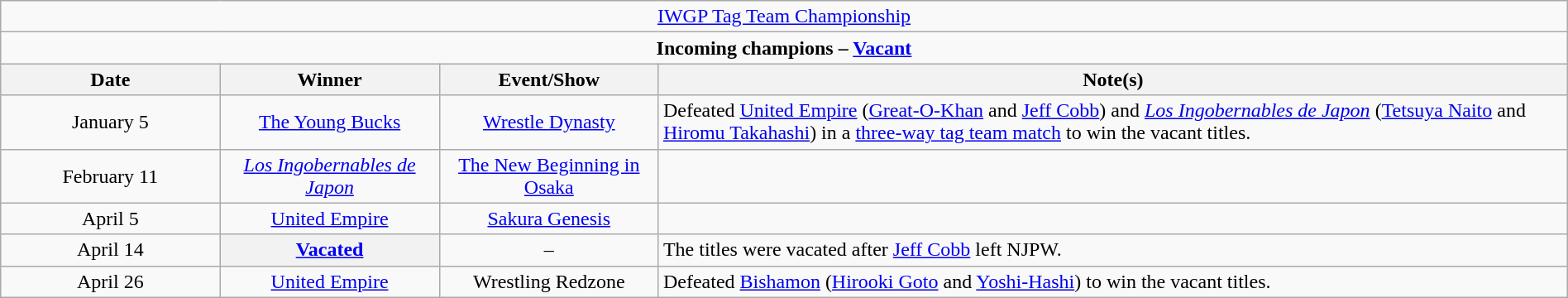<table class="wikitable" style="text-align:center; width:100%;">
<tr>
<td colspan="4" style="text-align: center;"><a href='#'>IWGP Tag Team Championship</a></td>
</tr>
<tr>
<td colspan="4" style="text-align: center;"><strong>Incoming champions – <a href='#'>Vacant</a></strong></td>
</tr>
<tr>
<th width=14%>Date</th>
<th width=14%>Winner</th>
<th width=14%>Event/Show</th>
<th width=58%>Note(s)</th>
</tr>
<tr>
<td>January 5</td>
<td><a href='#'>The Young Bucks<br></a></td>
<td><a href='#'>Wrestle Dynasty</a></td>
<td align=left>Defeated <a href='#'>United Empire</a> (<a href='#'>Great-O-Khan</a> and <a href='#'>Jeff Cobb</a>) and <em><a href='#'>Los Ingobernables de Japon</a></em> (<a href='#'>Tetsuya Naito</a> and <a href='#'>Hiromu Takahashi</a>) in a <a href='#'>three-way tag team match</a> to win the vacant titles.</td>
</tr>
<tr>
<td>February 11</td>
<td><em><a href='#'>Los Ingobernables de Japon</a></em><br></td>
<td><a href='#'>The New Beginning in Osaka</a></td>
<td></td>
</tr>
<tr>
<td>April 5</td>
<td><a href='#'>United Empire</a><br></td>
<td><a href='#'>Sakura Genesis</a></td>
</tr>
<tr>
<td>April 14</td>
<th><a href='#'>Vacated</a></th>
<td>–</td>
<td align=left>The titles were vacated after <a href='#'>Jeff Cobb</a> left NJPW.</td>
</tr>
<tr>
<td>April 26</td>
<td><a href='#'>United Empire</a><br></td>
<td>Wrestling Redzone</td>
<td align=left>Defeated <a href='#'>Bishamon</a> (<a href='#'>Hirooki Goto</a> and <a href='#'>Yoshi-Hashi</a>) to win the vacant titles.</td>
</tr>
</table>
